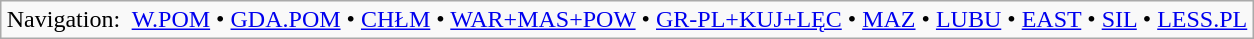<table class="wikitable"  style="margin:auto;">
<tr>
<td>Navigation:  <a href='#'>W.POM</a> • <a href='#'>GDA.POM</a> • <a href='#'>CHŁM</a> • <a href='#'>WAR+MAS+POW</a> • <a href='#'>GR-PL+KUJ+LĘC</a> • <a href='#'>MAZ</a> • <a href='#'>LUBU</a> • <a href='#'>EAST</a> • <a href='#'>SIL</a> • <a href='#'>LESS.PL</a></td>
</tr>
</table>
